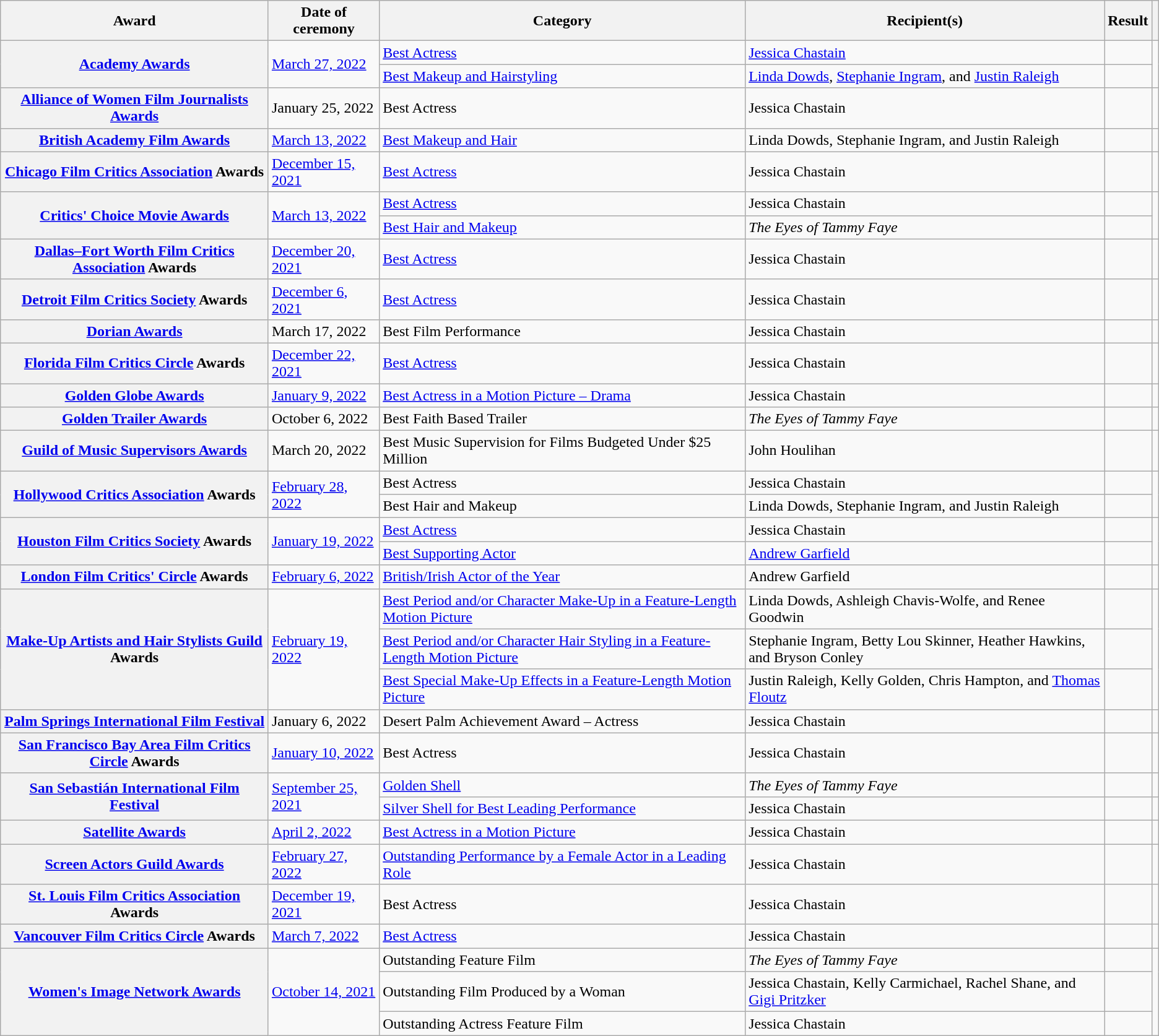<table class="wikitable plainrowheaders sortable">
<tr>
<th scope="col">Award</th>
<th scope="col">Date of ceremony</th>
<th scope="col">Category</th>
<th scope="col">Recipient(s)</th>
<th scope="col">Result</th>
<th scope="col" class="unsortable"></th>
</tr>
<tr>
<th scope="row" rowspan=2><a href='#'>Academy Awards</a></th>
<td rowspan=2><a href='#'>March 27, 2022</a></td>
<td><a href='#'>Best Actress</a></td>
<td><a href='#'>Jessica Chastain</a></td>
<td></td>
<td rowspan="2" style="text-align:center;"></td>
</tr>
<tr>
<td><a href='#'>Best Makeup and Hairstyling</a></td>
<td><a href='#'>Linda Dowds</a>, <a href='#'>Stephanie Ingram</a>, and <a href='#'>Justin Raleigh</a></td>
<td></td>
</tr>
<tr>
<th scope="row"><a href='#'>Alliance of Women Film Journalists Awards</a></th>
<td>January 25, 2022</td>
<td>Best Actress</td>
<td>Jessica Chastain</td>
<td></td>
<td style="text-align:center;"></td>
</tr>
<tr>
<th scope="row"><a href='#'>British Academy Film Awards</a></th>
<td><a href='#'>March 13, 2022</a></td>
<td><a href='#'>Best Makeup and Hair</a></td>
<td>Linda Dowds, Stephanie Ingram, and Justin Raleigh</td>
<td></td>
<td style="text-align:center;"></td>
</tr>
<tr>
<th scope="row"><a href='#'>Chicago Film Critics Association</a> Awards</th>
<td><a href='#'>December 15, 2021</a></td>
<td><a href='#'>Best Actress</a></td>
<td>Jessica Chastain</td>
<td></td>
<td style="text-align:center;"></td>
</tr>
<tr>
<th scope="row" rowspan=2><a href='#'>Critics' Choice Movie Awards</a></th>
<td rowspan=2><a href='#'>March 13, 2022</a></td>
<td><a href='#'>Best Actress</a></td>
<td>Jessica Chastain</td>
<td></td>
<td rowspan="2" style="text-align:center;"></td>
</tr>
<tr>
<td><a href='#'>Best Hair and Makeup</a></td>
<td><em>The Eyes of Tammy Faye</em></td>
<td></td>
</tr>
<tr>
<th scope="row"><a href='#'>Dallas–Fort Worth Film Critics Association</a> Awards</th>
<td><a href='#'>December 20, 2021</a></td>
<td><a href='#'>Best Actress</a></td>
<td>Jessica Chastain</td>
<td></td>
<td style="text-align:center;"></td>
</tr>
<tr>
<th scope="row"><a href='#'>Detroit Film Critics Society</a> Awards</th>
<td><a href='#'>December 6, 2021</a></td>
<td><a href='#'>Best Actress</a></td>
<td>Jessica Chastain</td>
<td></td>
<td style="text-align:center;"></td>
</tr>
<tr>
<th scope="row"><a href='#'>Dorian Awards</a></th>
<td>March 17, 2022</td>
<td>Best Film Performance</td>
<td>Jessica Chastain</td>
<td></td>
<td style="text-align:center;"></td>
</tr>
<tr>
<th scope="row"><a href='#'>Florida Film Critics Circle</a> Awards</th>
<td><a href='#'>December 22, 2021</a></td>
<td><a href='#'>Best Actress</a></td>
<td>Jessica Chastain</td>
<td></td>
<td style="text-align:center;"></td>
</tr>
<tr>
<th scope="row"><a href='#'>Golden Globe Awards</a></th>
<td><a href='#'>January 9, 2022</a></td>
<td><a href='#'>Best Actress in a Motion Picture – Drama</a></td>
<td>Jessica Chastain</td>
<td></td>
<td style="text-align:center;"></td>
</tr>
<tr>
<th scope="row"><a href='#'>Golden Trailer Awards</a></th>
<td>October 6, 2022</td>
<td>Best Faith Based Trailer</td>
<td><em>The Eyes of Tammy Faye</em></td>
<td></td>
<td style="text-align:center;"></td>
</tr>
<tr>
<th scope="row"><a href='#'>Guild of Music Supervisors Awards</a></th>
<td>March 20, 2022</td>
<td>Best Music Supervision for Films Budgeted Under $25 Million</td>
<td>John Houlihan</td>
<td></td>
<td style="text-align:center;"></td>
</tr>
<tr>
<th scope="row" rowspan=2><a href='#'>Hollywood Critics Association</a> Awards</th>
<td rowspan=2><a href='#'>February 28, 2022</a></td>
<td>Best Actress</td>
<td>Jessica Chastain</td>
<td></td>
<td rowspan="2" style="text-align:center;"></td>
</tr>
<tr>
<td>Best Hair and Makeup</td>
<td>Linda Dowds, Stephanie Ingram, and Justin Raleigh</td>
<td></td>
</tr>
<tr>
<th scope="row" rowspan="2"><a href='#'>Houston Film Critics Society</a> Awards</th>
<td rowspan="2"><a href='#'>January 19, 2022</a></td>
<td><a href='#'>Best Actress</a></td>
<td>Jessica Chastain</td>
<td></td>
<td rowspan="2" style="text-align:center;"></td>
</tr>
<tr>
<td><a href='#'>Best Supporting Actor</a></td>
<td><a href='#'>Andrew Garfield</a></td>
<td></td>
</tr>
<tr>
<th scope="row"><a href='#'>London Film Critics' Circle</a> Awards</th>
<td><a href='#'>February 6, 2022</a></td>
<td><a href='#'>British/Irish Actor of the Year</a></td>
<td>Andrew Garfield</td>
<td></td>
<td style="text-align:center;"></td>
</tr>
<tr>
<th scope="row" rowspan="3"><a href='#'>Make-Up Artists and Hair Stylists Guild</a> Awards</th>
<td rowspan="3"><a href='#'>February 19, 2022</a></td>
<td><a href='#'>Best Period and/or Character Make-Up in a Feature-Length Motion Picture</a></td>
<td>Linda Dowds, Ashleigh Chavis-Wolfe, and Renee Goodwin</td>
<td></td>
<td style="text-align:center;" rowspan="3"></td>
</tr>
<tr>
<td><a href='#'>Best Period and/or Character Hair Styling in a Feature-Length Motion Picture</a></td>
<td>Stephanie Ingram, Betty Lou Skinner, Heather Hawkins, and Bryson Conley</td>
<td></td>
</tr>
<tr>
<td><a href='#'>Best Special Make-Up Effects in a Feature-Length Motion Picture</a></td>
<td>Justin Raleigh, Kelly Golden, Chris Hampton, and <a href='#'>Thomas Floutz</a></td>
<td></td>
</tr>
<tr>
<th scope="row"><a href='#'>Palm Springs International Film Festival</a></th>
<td>January 6, 2022</td>
<td>Desert Palm Achievement Award – Actress</td>
<td>Jessica Chastain</td>
<td></td>
<td style="text-align:center;"></td>
</tr>
<tr>
<th scope="row"><a href='#'>San Francisco Bay Area Film Critics Circle</a> Awards</th>
<td><a href='#'>January 10, 2022</a></td>
<td>Best Actress</td>
<td>Jessica Chastain</td>
<td></td>
<td style="text-align:center;"></td>
</tr>
<tr>
<th scope="row" rowspan="2"><a href='#'>San Sebastián International Film Festival</a></th>
<td rowspan="2"><a href='#'>September 25, 2021</a></td>
<td><a href='#'>Golden Shell</a></td>
<td><em>The Eyes of Tammy Faye</em></td>
<td></td>
<td style="text-align:center;"></td>
</tr>
<tr>
<td><a href='#'>Silver Shell for Best Leading Performance</a></td>
<td>Jessica Chastain</td>
<td></td>
<td style="text-align:center;"></td>
</tr>
<tr>
<th scope="row"><a href='#'>Satellite Awards</a></th>
<td><a href='#'>April 2, 2022</a></td>
<td><a href='#'>Best Actress in a Motion Picture</a></td>
<td>Jessica Chastain</td>
<td></td>
<td style="text-align:center;"></td>
</tr>
<tr>
<th scope="row"><a href='#'>Screen Actors Guild Awards</a></th>
<td><a href='#'>February 27, 2022</a></td>
<td><a href='#'>Outstanding Performance by a Female Actor in a Leading Role</a></td>
<td>Jessica Chastain</td>
<td></td>
<td style="text-align:center;"></td>
</tr>
<tr>
<th scope="row"><a href='#'>St. Louis Film Critics Association</a> Awards</th>
<td><a href='#'>December 19, 2021</a></td>
<td>Best Actress</td>
<td>Jessica Chastain</td>
<td></td>
<td style="text-align:center;"></td>
</tr>
<tr>
<th scope="row"><a href='#'>Vancouver Film Critics Circle</a> Awards</th>
<td><a href='#'>March 7, 2022</a></td>
<td><a href='#'>Best Actress</a></td>
<td>Jessica Chastain</td>
<td></td>
<td style="text-align:center;"></td>
</tr>
<tr>
<th scope="row" rowspan=3><a href='#'>Women's Image Network Awards</a></th>
<td rowspan=3><a href='#'>October 14, 2021</a></td>
<td>Outstanding Feature Film</td>
<td><em>The Eyes of Tammy Faye</em></td>
<td></td>
<td rowspan="3" style="text-align:center;"></td>
</tr>
<tr>
<td>Outstanding Film Produced by a Woman</td>
<td>Jessica Chastain, Kelly Carmichael, Rachel Shane, and <a href='#'>Gigi Pritzker</a></td>
<td></td>
</tr>
<tr>
<td>Outstanding Actress Feature Film</td>
<td>Jessica Chastain</td>
<td></td>
</tr>
</table>
